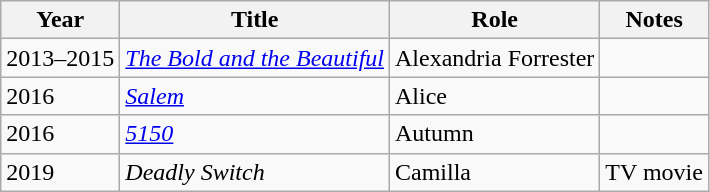<table class="wikitable sortable">
<tr>
<th>Year</th>
<th>Title</th>
<th>Role</th>
<th class="unsortable">Notes</th>
</tr>
<tr>
<td>2013–2015</td>
<td><em><a href='#'>The Bold and the Beautiful</a></em></td>
<td>Alexandria Forrester</td>
<td></td>
</tr>
<tr>
<td>2016</td>
<td><em><a href='#'>Salem</a></em></td>
<td>Alice</td>
<td></td>
</tr>
<tr>
<td>2016</td>
<td><em><a href='#'>5150</a></em></td>
<td>Autumn</td>
<td></td>
</tr>
<tr>
<td>2019</td>
<td><em>Deadly Switch</em></td>
<td>Camilla</td>
<td>TV movie</td>
</tr>
</table>
